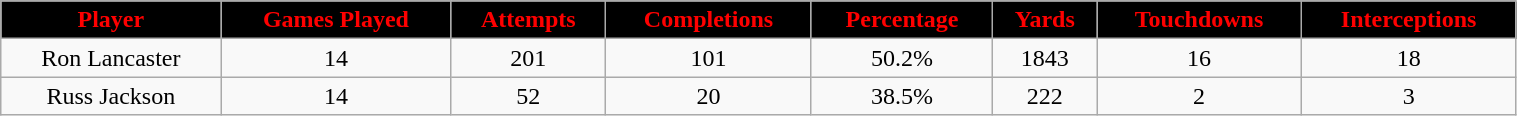<table class="wikitable" width="80%">
<tr align="center"  style="background:black;color:red;">
<td><strong>Player</strong></td>
<td><strong>Games Played</strong></td>
<td><strong>Attempts</strong></td>
<td><strong>Completions</strong></td>
<td><strong>Percentage</strong></td>
<td><strong>Yards</strong></td>
<td><strong>Touchdowns</strong></td>
<td><strong>Interceptions</strong></td>
</tr>
<tr align="center">
<td>Ron Lancaster</td>
<td>14</td>
<td>201</td>
<td>101</td>
<td>50.2%</td>
<td>1843</td>
<td>16</td>
<td>18</td>
</tr>
<tr align="center">
<td>Russ Jackson</td>
<td>14</td>
<td>52</td>
<td>20</td>
<td>38.5%</td>
<td>222</td>
<td>2</td>
<td>3</td>
</tr>
</table>
